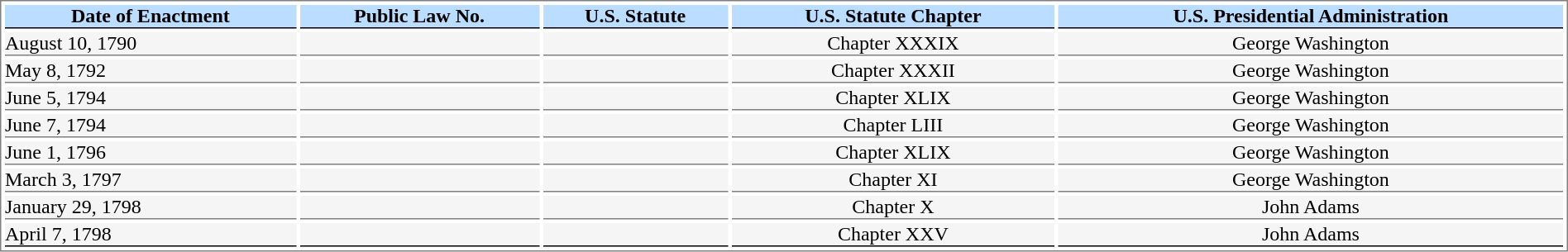<table style="border:1px solid gray; align:left; width:100%" cellspacing=3 cellpadding=0>
<tr style="font-weight:bold; text-align:center; background:#bbddff; color:black;">
<th style=" border-bottom:1.5px solid black">Date of Enactment</th>
<th style=" border-bottom:1.5px solid black">Public Law No.</th>
<th style=" border-bottom:1.5px solid black">U.S. Statute</th>
<th style=" border-bottom:1.5px solid black">U.S. Statute Chapter</th>
<th style=" border-bottom:1.5px solid black">U.S. Presidential Administration</th>
</tr>
<tr>
<td style="border-bottom:1px solid gray; background:#F5F5F5;">August 10, 1790</td>
<td style="border-bottom:1px solid gray; background:#F5F5F5; text-align:center;"></td>
<td style="border-bottom:1px solid gray; background:#F5F5F5; text-align:center;"></td>
<td style="border-bottom:1px solid gray; background:#F5F5F5; text-align:center;">Chapter XXXIX</td>
<td style="border-bottom:1px solid gray; background:#F5F5F5; text-align:center;">George Washington</td>
</tr>
<tr>
<td style="border-bottom:1px solid gray; background:#F5F5F5;">May 8, 1792</td>
<td style="border-bottom:1px solid gray; background:#F5F5F5; text-align:center;"></td>
<td style="border-bottom:1px solid gray; background:#F5F5F5; text-align:center;"></td>
<td style="border-bottom:1px solid gray; background:#F5F5F5; text-align:center;">Chapter XXXII</td>
<td style="border-bottom:1px solid gray; background:#F5F5F5; text-align:center;">George Washington</td>
</tr>
<tr>
<td style="border-bottom:1px solid gray; background:#F5F5F5;">June 5, 1794</td>
<td style="border-bottom:1px solid gray; background:#F5F5F5; text-align:center;"></td>
<td style="border-bottom:1px solid gray; background:#F5F5F5; text-align:center;"></td>
<td style="border-bottom:1px solid gray; background:#F5F5F5; text-align:center;">Chapter XLIX</td>
<td style="border-bottom:1px solid gray; background:#F5F5F5; text-align:center;">George Washington</td>
</tr>
<tr>
<td style="border-bottom:1px solid gray; background:#F5F5F5;">June 7, 1794</td>
<td style="border-bottom:1px solid gray; background:#F5F5F5; text-align:center;"></td>
<td style="border-bottom:1px solid gray; background:#F5F5F5; text-align:center;"></td>
<td style="border-bottom:1px solid gray; background:#F5F5F5; text-align:center;">Chapter LIII</td>
<td style="border-bottom:1px solid gray; background:#F5F5F5; text-align:center;">George Washington</td>
</tr>
<tr>
<td style="border-bottom:1px solid gray; background:#F5F5F5;">June 1, 1796</td>
<td style="border-bottom:1px solid gray; background:#F5F5F5; text-align:center;"></td>
<td style="border-bottom:1px solid gray; background:#F5F5F5; text-align:center;"></td>
<td style="border-bottom:1px solid gray; background:#F5F5F5; text-align:center;">Chapter XLIX</td>
<td style="border-bottom:1px solid gray; background:#F5F5F5; text-align:center;">George Washington</td>
</tr>
<tr>
<td style="border-bottom:1px solid gray; background:#F5F5F5;">March 3, 1797</td>
<td style="border-bottom:1px solid gray; background:#F5F5F5; text-align:center;"></td>
<td style="border-bottom:1px solid gray; background:#F5F5F5; text-align:center;"></td>
<td style="border-bottom:1px solid gray; background:#F5F5F5; text-align:center;">Chapter XI</td>
<td style="border-bottom:1px solid gray; background:#F5F5F5; text-align:center;">George Washington</td>
</tr>
<tr>
<td style="border-bottom:1px solid gray; background:#F5F5F5;">January 29, 1798</td>
<td style="border-bottom:1px solid gray; background:#F5F5F5; text-align:center;"></td>
<td style="border-bottom:1px solid gray; background:#F5F5F5; text-align:center;"></td>
<td style="border-bottom:1px solid gray; background:#F5F5F5; text-align:center;">Chapter X</td>
<td style="border-bottom:1px solid gray; background:#F5F5F5; text-align:center;">John Adams</td>
</tr>
<tr>
<td style="border-bottom:1.5px solid black; background:#F5F5F5;">April 7, 1798</td>
<td style="border-bottom:1.5px solid black; background:#F5F5F5; text-align:center;"></td>
<td style="border-bottom:1.5px solid black; background:#F5F5F5; text-align:center;"></td>
<td style="border-bottom:1.5px solid black; background:#F5F5F5; text-align:center;">Chapter XXV</td>
<td style="border-bottom:1.5px solid black; background:#F5F5F5; text-align:center;">John Adams</td>
</tr>
</table>
